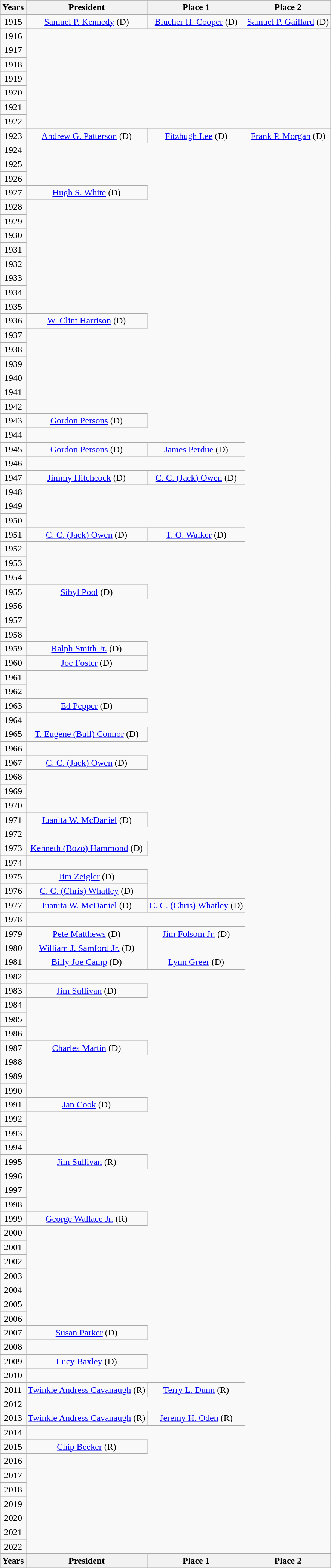<table class=wikitable style="text-align:center">
<tr>
<th rowspan=2>Years</th>
</tr>
<tr>
<th>President</th>
<th>Place 1</th>
<th>Place 2</th>
</tr>
<tr>
<td>1915</td>
<td><a href='#'>Samuel P. Kennedy</a> (D)</td>
<td><a href='#'>Blucher H. Cooper</a> (D)</td>
<td><a href='#'>Samuel P. Gaillard</a> (D)</td>
</tr>
<tr>
<td>1916</td>
</tr>
<tr>
<td>1917</td>
</tr>
<tr>
<td>1918</td>
</tr>
<tr>
<td>1919</td>
</tr>
<tr>
<td>1920</td>
</tr>
<tr>
<td>1921</td>
</tr>
<tr>
<td>1922</td>
</tr>
<tr>
<td>1923</td>
<td><a href='#'>Andrew G. Patterson</a> (D)</td>
<td><a href='#'>Fitzhugh Lee</a> (D)</td>
<td><a href='#'>Frank P. Morgan</a> (D)</td>
</tr>
<tr>
<td>1924</td>
</tr>
<tr>
<td>1925</td>
</tr>
<tr>
<td>1926</td>
</tr>
<tr>
<td>1927</td>
<td><a href='#'>Hugh S. White</a> (D)</td>
</tr>
<tr>
<td>1928</td>
</tr>
<tr>
<td>1929</td>
</tr>
<tr>
<td>1930</td>
</tr>
<tr>
<td>1931</td>
</tr>
<tr>
<td>1932</td>
</tr>
<tr>
<td>1933</td>
</tr>
<tr>
<td>1934</td>
</tr>
<tr>
<td>1935</td>
</tr>
<tr>
<td rowspan=2>1936</td>
</tr>
<tr>
<td><a href='#'>W. Clint Harrison</a> (D)</td>
</tr>
<tr>
<td>1937</td>
</tr>
<tr>
<td>1938</td>
</tr>
<tr>
<td>1939</td>
</tr>
<tr>
<td>1940</td>
</tr>
<tr>
<td>1941</td>
</tr>
<tr>
<td>1942</td>
</tr>
<tr>
<td>1943</td>
<td><a href='#'>Gordon Persons</a> (D)</td>
</tr>
<tr>
<td>1944</td>
</tr>
<tr>
<td>1945</td>
<td><a href='#'>Gordon Persons</a> (D)</td>
<td><a href='#'>James Perdue</a> (D)</td>
</tr>
<tr>
<td>1946</td>
</tr>
<tr>
<td>1947</td>
<td><a href='#'>Jimmy Hitchcock</a> (D)</td>
<td><a href='#'>C. C. (Jack) Owen</a> (D)</td>
</tr>
<tr>
<td>1948</td>
</tr>
<tr>
<td>1949</td>
</tr>
<tr>
<td>1950</td>
</tr>
<tr>
<td>1951</td>
<td><a href='#'>C. C. (Jack) Owen</a> (D)</td>
<td><a href='#'>T. O. Walker</a> (D)</td>
</tr>
<tr>
<td>1952</td>
</tr>
<tr>
<td>1953</td>
</tr>
<tr>
<td>1954</td>
</tr>
<tr>
<td>1955</td>
<td><a href='#'>Sibyl Pool</a> (D)</td>
</tr>
<tr>
<td>1956</td>
</tr>
<tr>
<td>1957</td>
</tr>
<tr>
<td>1958</td>
</tr>
<tr>
<td rowspan=2>1959</td>
</tr>
<tr>
<td><a href='#'>Ralph Smith Jr.</a> (D)</td>
</tr>
<tr>
<td rowspan=2>1960</td>
</tr>
<tr>
<td><a href='#'>Joe Foster</a> (D)</td>
</tr>
<tr>
<td>1961</td>
</tr>
<tr>
<td>1962</td>
</tr>
<tr>
<td>1963</td>
<td><a href='#'>Ed Pepper</a> (D)</td>
</tr>
<tr>
<td>1964</td>
</tr>
<tr>
<td>1965</td>
<td><a href='#'>T. Eugene (Bull) Connor</a> (D)</td>
</tr>
<tr>
<td>1966</td>
</tr>
<tr>
<td>1967</td>
<td><a href='#'>C. C. (Jack) Owen</a> (D)</td>
</tr>
<tr>
<td>1968</td>
</tr>
<tr>
<td>1969</td>
</tr>
<tr>
<td>1970</td>
</tr>
<tr>
<td>1971</td>
<td><a href='#'>Juanita W. McDaniel</a> (D)</td>
</tr>
<tr>
<td>1972</td>
</tr>
<tr>
<td>1973</td>
<td><a href='#'>Kenneth (Bozo) Hammond</a> (D)</td>
</tr>
<tr>
<td>1974</td>
</tr>
<tr>
<td>1975</td>
<td><a href='#'>Jim Zeigler</a> (D)</td>
</tr>
<tr>
<td>1976</td>
<td><a href='#'>C. C. (Chris) Whatley</a> (D)</td>
</tr>
<tr>
<td>1977</td>
<td><a href='#'>Juanita W. McDaniel</a> (D)</td>
<td><a href='#'>C. C. (Chris) Whatley</a> (D)</td>
</tr>
<tr>
<td>1978</td>
</tr>
<tr>
<td>1979</td>
<td><a href='#'>Pete Matthews</a> (D)</td>
<td><a href='#'>Jim Folsom Jr.</a> (D)</td>
</tr>
<tr>
<td>1980</td>
<td><a href='#'>William J. Samford Jr.</a> (D)</td>
</tr>
<tr>
<td>1981</td>
<td><a href='#'>Billy Joe Camp</a> (D)</td>
<td><a href='#'>Lynn Greer</a> (D)</td>
</tr>
<tr>
<td>1982</td>
</tr>
<tr>
<td>1983</td>
<td><a href='#'>Jim Sullivan</a> (D)</td>
</tr>
<tr>
<td>1984</td>
</tr>
<tr>
<td>1985</td>
</tr>
<tr>
<td>1986</td>
</tr>
<tr>
<td>1987</td>
<td><a href='#'>Charles Martin</a> (D)</td>
</tr>
<tr>
<td>1988</td>
</tr>
<tr>
<td>1989</td>
</tr>
<tr>
<td>1990</td>
</tr>
<tr>
<td>1991</td>
<td><a href='#'>Jan Cook</a> (D)</td>
</tr>
<tr>
<td>1992</td>
</tr>
<tr>
<td>1993</td>
</tr>
<tr>
<td>1994</td>
</tr>
<tr>
<td>1995</td>
<td><a href='#'>Jim Sullivan</a> (R)</td>
</tr>
<tr>
<td>1996</td>
</tr>
<tr>
<td>1997</td>
</tr>
<tr>
<td>1998</td>
</tr>
<tr>
<td>1999</td>
<td><a href='#'>George Wallace Jr.</a> (R)</td>
</tr>
<tr>
<td>2000</td>
</tr>
<tr>
<td>2001</td>
</tr>
<tr>
<td>2002</td>
</tr>
<tr>
<td>2003</td>
</tr>
<tr>
<td>2004</td>
</tr>
<tr>
<td>2005</td>
</tr>
<tr>
<td>2006</td>
</tr>
<tr>
<td>2007</td>
<td><a href='#'>Susan Parker</a> (D)</td>
</tr>
<tr>
<td>2008</td>
</tr>
<tr>
<td>2009</td>
<td><a href='#'>Lucy Baxley</a> (D)</td>
</tr>
<tr>
<td>2010</td>
</tr>
<tr>
<td>2011</td>
<td><a href='#'>Twinkle Andress Cavanaugh</a> (R)</td>
<td><a href='#'>Terry L. Dunn</a> (R)</td>
</tr>
<tr>
<td>2012</td>
</tr>
<tr>
<td>2013</td>
<td><a href='#'>Twinkle Andress Cavanaugh</a> (R)</td>
<td><a href='#'>Jeremy H. Oden</a> (R)</td>
</tr>
<tr>
<td>2014</td>
</tr>
<tr>
<td>2015</td>
<td><a href='#'>Chip Beeker</a> (R)</td>
</tr>
<tr>
<td>2016</td>
</tr>
<tr>
<td>2017</td>
</tr>
<tr>
<td>2018</td>
</tr>
<tr>
<td>2019</td>
</tr>
<tr>
<td>2020</td>
</tr>
<tr>
<td>2021</td>
</tr>
<tr>
<td>2022</td>
</tr>
<tr>
<th rowspan=2>Years</th>
</tr>
<tr>
<th>President</th>
<th>Place 1</th>
<th>Place 2</th>
</tr>
</table>
